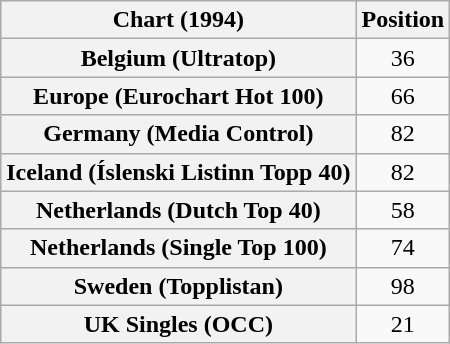<table class="wikitable sortable plainrowheaders" style="text-align:center">
<tr>
<th scope="col">Chart (1994)</th>
<th scope="col">Position</th>
</tr>
<tr>
<th scope="row">Belgium (Ultratop)</th>
<td>36</td>
</tr>
<tr>
<th scope="row">Europe (Eurochart Hot 100)</th>
<td>66</td>
</tr>
<tr>
<th scope="row">Germany (Media Control)</th>
<td>82</td>
</tr>
<tr>
<th scope="row">Iceland (Íslenski Listinn Topp 40)</th>
<td>82</td>
</tr>
<tr>
<th scope="row">Netherlands (Dutch Top 40)</th>
<td>58</td>
</tr>
<tr>
<th scope="row">Netherlands (Single Top 100)</th>
<td>74</td>
</tr>
<tr>
<th scope="row">Sweden (Topplistan)</th>
<td>98</td>
</tr>
<tr>
<th scope="row">UK Singles (OCC)</th>
<td>21</td>
</tr>
</table>
